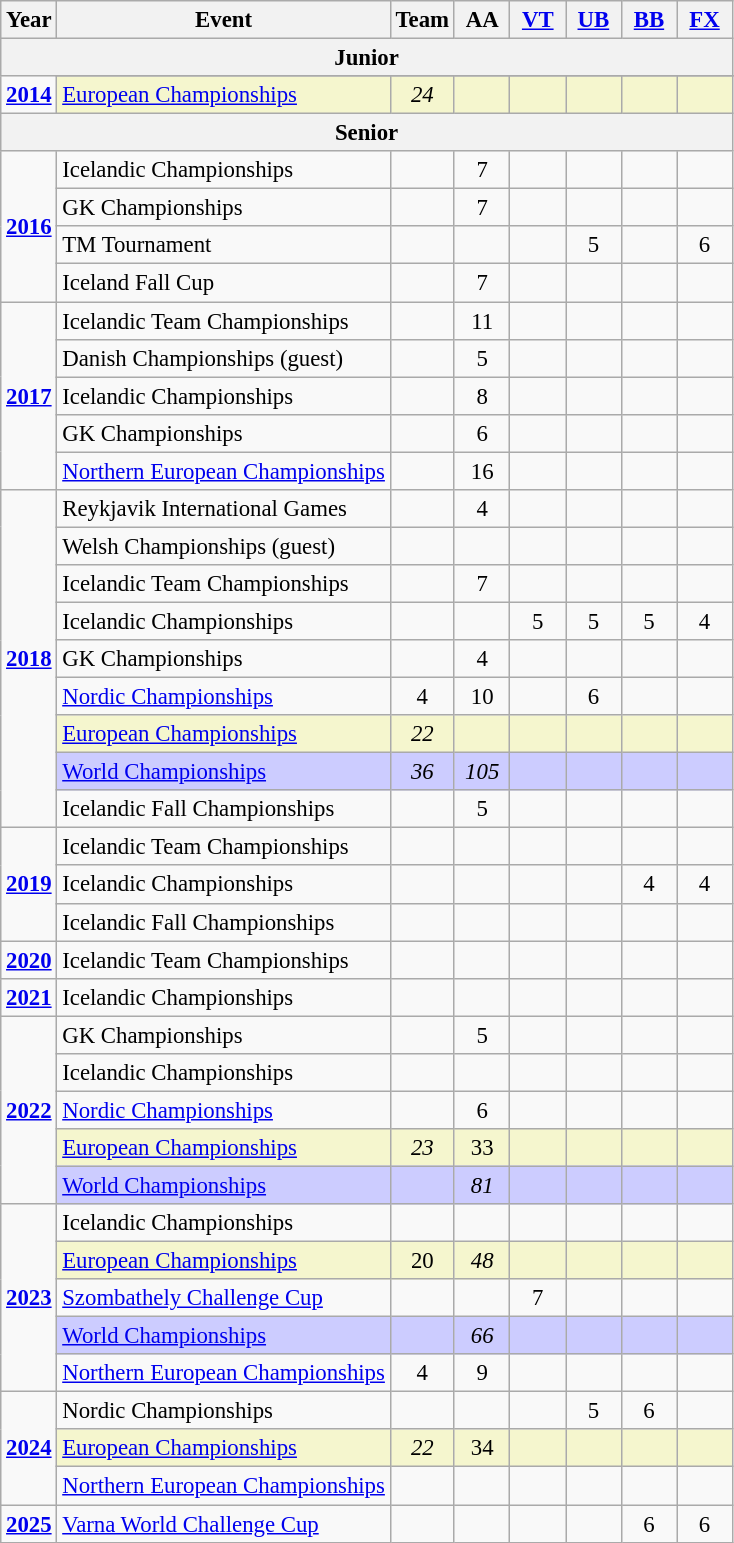<table class="wikitable" style="text-align:center; font-size:95%;">
<tr>
<th align=center>Year</th>
<th align=center>Event</th>
<th style="width:30px;">Team</th>
<th style="width:30px;">AA</th>
<th style="width:30px;"><a href='#'>VT</a></th>
<th style="width:30px;"><a href='#'>UB</a></th>
<th style="width:30px;"><a href='#'>BB</a></th>
<th style="width:30px;"><a href='#'>FX</a></th>
</tr>
<tr>
<th colspan="8">Junior</th>
</tr>
<tr>
<td rowspan="2"><strong><a href='#'>2014</a></strong></td>
</tr>
<tr bgcolor=#F5F6CE>
<td align=left><a href='#'>European Championships</a></td>
<td><em>24</em></td>
<td></td>
<td></td>
<td></td>
<td></td>
<td></td>
</tr>
<tr>
<th colspan="8">Senior</th>
</tr>
<tr>
<td rowspan="4"><strong><a href='#'>2016</a></strong></td>
<td align=left>Icelandic Championships</td>
<td></td>
<td>7</td>
<td></td>
<td></td>
<td></td>
<td></td>
</tr>
<tr>
<td align=left>GK Championships</td>
<td></td>
<td>7</td>
<td></td>
<td></td>
<td></td>
<td></td>
</tr>
<tr>
<td align=left>TM Tournament</td>
<td></td>
<td></td>
<td></td>
<td>5</td>
<td></td>
<td>6</td>
</tr>
<tr>
<td align=left>Iceland Fall Cup</td>
<td></td>
<td>7</td>
<td></td>
<td></td>
<td></td>
<td></td>
</tr>
<tr>
<td rowspan="5"><strong><a href='#'>2017</a></strong></td>
<td align=left>Icelandic Team Championships</td>
<td></td>
<td>11</td>
<td></td>
<td></td>
<td></td>
<td></td>
</tr>
<tr>
<td align=left>Danish Championships (guest)</td>
<td></td>
<td>5</td>
<td></td>
<td></td>
<td></td>
<td></td>
</tr>
<tr>
<td align=left>Icelandic Championships</td>
<td></td>
<td>8</td>
<td></td>
<td></td>
<td></td>
<td></td>
</tr>
<tr>
<td align=left>GK Championships</td>
<td></td>
<td>6</td>
<td></td>
<td></td>
<td></td>
<td></td>
</tr>
<tr>
<td align=left><a href='#'>Northern European Championships</a></td>
<td></td>
<td>16</td>
<td></td>
<td></td>
<td></td>
<td></td>
</tr>
<tr>
<td rowspan="9"><strong><a href='#'>2018</a></strong></td>
<td align=left>Reykjavik International Games</td>
<td></td>
<td>4</td>
<td></td>
<td></td>
<td></td>
<td></td>
</tr>
<tr>
<td align=left>Welsh Championships (guest)</td>
<td></td>
<td></td>
<td></td>
<td></td>
<td></td>
<td></td>
</tr>
<tr>
<td align=left>Icelandic Team Championships</td>
<td></td>
<td>7</td>
<td></td>
<td></td>
<td></td>
<td></td>
</tr>
<tr>
<td align=left>Icelandic Championships</td>
<td></td>
<td></td>
<td>5</td>
<td>5</td>
<td>5</td>
<td>4</td>
</tr>
<tr>
<td align=left>GK Championships</td>
<td></td>
<td>4</td>
<td></td>
<td></td>
<td></td>
<td></td>
</tr>
<tr>
<td align=left><a href='#'>Nordic Championships</a></td>
<td>4</td>
<td>10</td>
<td></td>
<td>6</td>
<td></td>
<td></td>
</tr>
<tr bgcolor=#F5F6CE>
<td align=left><a href='#'>European Championships</a></td>
<td><em>22</em></td>
<td></td>
<td></td>
<td></td>
<td></td>
<td></td>
</tr>
<tr bgcolor=#CCCCFF>
<td align=left><a href='#'>World Championships</a></td>
<td><em>36</em></td>
<td><em>105</em></td>
<td></td>
<td></td>
<td></td>
<td></td>
</tr>
<tr>
<td align=left>Icelandic Fall Championships</td>
<td></td>
<td>5</td>
<td></td>
<td></td>
<td></td>
<td></td>
</tr>
<tr>
<td rowspan="3"><strong><a href='#'>2019</a></strong></td>
<td align=left>Icelandic Team Championships</td>
<td></td>
<td></td>
<td></td>
<td></td>
<td></td>
<td></td>
</tr>
<tr>
<td align=left>Icelandic Championships</td>
<td></td>
<td></td>
<td></td>
<td></td>
<td>4</td>
<td>4</td>
</tr>
<tr>
<td align=left>Icelandic Fall Championships</td>
<td></td>
<td></td>
<td></td>
<td></td>
<td></td>
<td></td>
</tr>
<tr>
<td rowspan="1"><strong><a href='#'>2020</a></strong></td>
<td align=left>Icelandic Team Championships</td>
<td></td>
<td></td>
<td></td>
<td></td>
<td></td>
<td></td>
</tr>
<tr>
<td rowspan="1"><strong><a href='#'>2021</a></strong></td>
<td align=left>Icelandic Championships</td>
<td></td>
<td></td>
<td></td>
<td></td>
<td></td>
<td></td>
</tr>
<tr>
<td rowspan="5"><strong><a href='#'>2022</a></strong></td>
<td align=left>GK Championships</td>
<td></td>
<td>5</td>
<td></td>
<td></td>
<td></td>
<td></td>
</tr>
<tr>
<td align=left>Icelandic Championships</td>
<td></td>
<td></td>
<td></td>
<td></td>
<td></td>
<td></td>
</tr>
<tr>
<td align=left><a href='#'>Nordic Championships</a></td>
<td></td>
<td>6</td>
<td></td>
<td></td>
<td></td>
<td></td>
</tr>
<tr bgcolor=#F5F6CE>
<td align=left><a href='#'>European Championships</a></td>
<td><em>23</em></td>
<td>33</td>
<td></td>
<td></td>
<td></td>
<td></td>
</tr>
<tr bgcolor=#CCCCFF>
<td align=left><a href='#'>World Championships</a></td>
<td></td>
<td><em>81</em></td>
<td></td>
<td></td>
<td></td>
<td></td>
</tr>
<tr>
<td rowspan="5"><strong><a href='#'>2023</a></strong></td>
<td align=left>Icelandic Championships</td>
<td></td>
<td></td>
<td></td>
<td></td>
<td></td>
<td></td>
</tr>
<tr bgcolor=#F5F6CE>
<td align=left><a href='#'>European Championships</a></td>
<td>20</td>
<td><em>48</em></td>
<td></td>
<td></td>
<td></td>
<td></td>
</tr>
<tr>
<td align=left><a href='#'>Szombathely Challenge Cup</a></td>
<td></td>
<td></td>
<td>7</td>
<td></td>
<td></td>
<td></td>
</tr>
<tr bgcolor=#CCCCFF>
<td align=left><a href='#'>World Championships</a></td>
<td></td>
<td><em>66</em></td>
<td></td>
<td></td>
<td></td>
<td></td>
</tr>
<tr>
<td align=left><a href='#'>Northern European Championships</a></td>
<td>4</td>
<td>9</td>
<td></td>
<td></td>
<td></td>
<td></td>
</tr>
<tr>
<td rowspan="3"><strong><a href='#'>2024</a></strong></td>
<td align=left>Nordic Championships</td>
<td></td>
<td></td>
<td></td>
<td>5</td>
<td>6</td>
<td></td>
</tr>
<tr bgcolor=#F5F6CE>
<td align=left><a href='#'>European Championships</a></td>
<td><em>22</em></td>
<td>34</td>
<td></td>
<td></td>
<td></td>
<td></td>
</tr>
<tr>
<td align=left><a href='#'>Northern European Championships</a></td>
<td></td>
<td></td>
<td></td>
<td></td>
<td></td>
<td></td>
</tr>
<tr>
<td rowspan="1"><strong><a href='#'>2025</a></strong></td>
<td align=left><a href='#'>Varna World Challenge Cup</a></td>
<td></td>
<td></td>
<td></td>
<td></td>
<td>6</td>
<td>6</td>
</tr>
</table>
